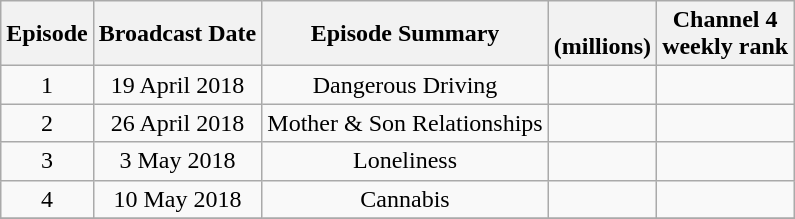<table class=wikitable style="text-align:center">
<tr>
<th scope="col">Episode</th>
<th scope="col">Broadcast Date</th>
<th scope="col">Episode Summary</th>
<th scope="col"><br>(millions)</th>
<th scope="col">Channel 4<br>weekly rank</th>
</tr>
<tr>
<td>1</td>
<td>19 April 2018</td>
<td>Dangerous Driving</td>
<td></td>
<td></td>
</tr>
<tr>
<td>2</td>
<td>26 April 2018</td>
<td>Mother & Son Relationships</td>
<td></td>
<td></td>
</tr>
<tr>
<td>3</td>
<td>3 May 2018</td>
<td>Loneliness</td>
<td></td>
<td></td>
</tr>
<tr>
<td>4</td>
<td>10 May 2018</td>
<td>Cannabis</td>
<td></td>
<td></td>
</tr>
<tr>
</tr>
</table>
